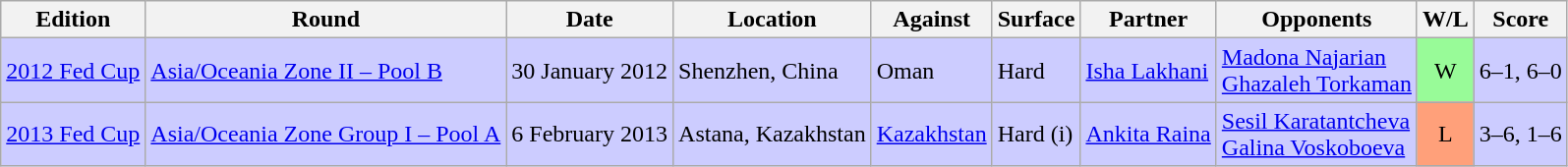<table class=wikitable>
<tr>
<th>Edition</th>
<th>Round</th>
<th>Date</th>
<th>Location</th>
<th>Against</th>
<th>Surface</th>
<th>Partner</th>
<th>Opponents</th>
<th>W/L</th>
<th>Score</th>
</tr>
<tr style="background:#ccccff;">
<td><a href='#'>2012 Fed Cup</a></td>
<td><a href='#'>Asia/Oceania Zone II – Pool B</a></td>
<td>30 January 2012</td>
<td>Shenzhen, China</td>
<td> Oman</td>
<td>Hard</td>
<td> <a href='#'>Isha Lakhani</a></td>
<td> <a href='#'>Madona Najarian</a> <br>  <a href='#'>Ghazaleh Torkaman</a></td>
<td style="text-align:center; background:#98fb98;">W</td>
<td>6–1, 6–0</td>
</tr>
<tr style="background:#ccccff;">
<td><a href='#'>2013 Fed Cup</a></td>
<td><a href='#'>Asia/Oceania Zone Group I – Pool A</a></td>
<td>6 February 2013</td>
<td>Astana, Kazakhstan</td>
<td> <a href='#'>Kazakhstan</a></td>
<td>Hard (i)</td>
<td> <a href='#'>Ankita Raina</a></td>
<td> <a href='#'>Sesil Karatantcheva</a> <br>  <a href='#'>Galina Voskoboeva</a></td>
<td style="text-align:center; background:#ffa07a;">L</td>
<td>3–6, 1–6</td>
</tr>
</table>
